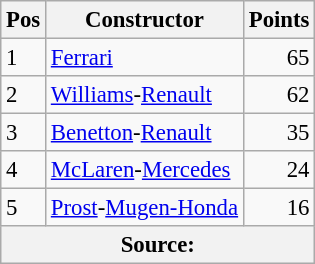<table class="wikitable"   style="font-size:   95%;">
<tr>
<th>Pos</th>
<th>Constructor</th>
<th>Points</th>
</tr>
<tr>
<td>1</td>
<td> <a href='#'>Ferrari</a></td>
<td align="right">65</td>
</tr>
<tr>
<td>2</td>
<td> <a href='#'>Williams</a>-<a href='#'>Renault</a></td>
<td align="right">62</td>
</tr>
<tr>
<td>3</td>
<td> <a href='#'>Benetton</a>-<a href='#'>Renault</a></td>
<td align="right">35</td>
</tr>
<tr>
<td>4</td>
<td> <a href='#'>McLaren</a>-<a href='#'>Mercedes</a></td>
<td align="right">24</td>
</tr>
<tr>
<td>5</td>
<td> <a href='#'>Prost</a>-<a href='#'>Mugen-Honda</a></td>
<td align="right">16</td>
</tr>
<tr>
<th colspan=4>Source: </th>
</tr>
</table>
